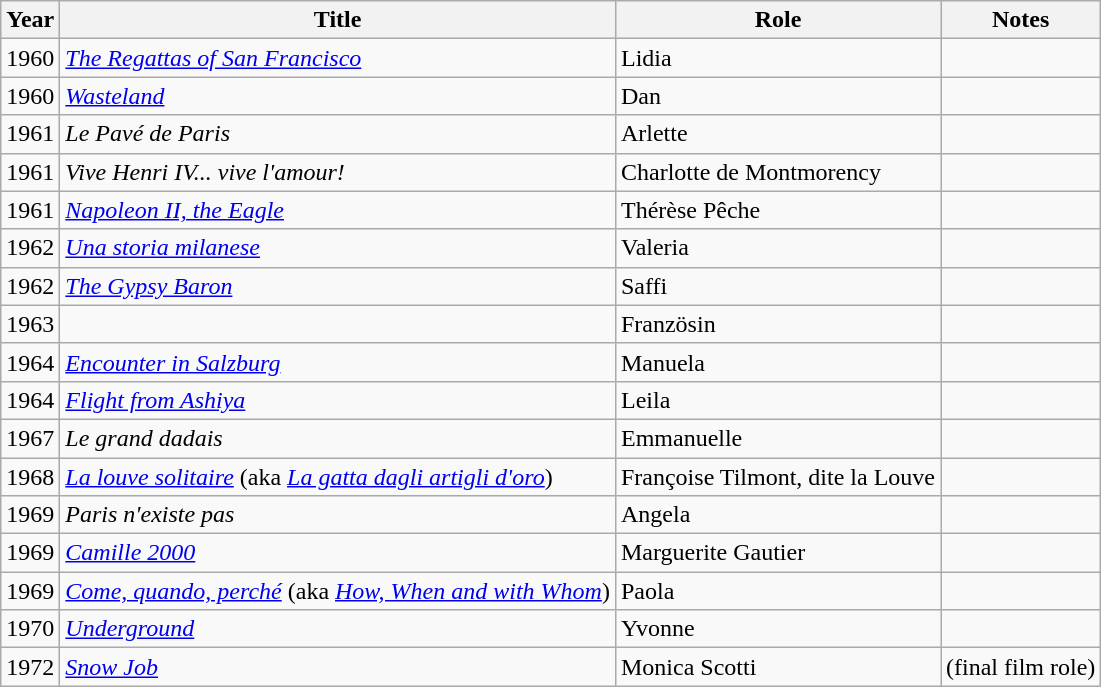<table class="wikitable">
<tr>
<th>Year</th>
<th>Title</th>
<th>Role</th>
<th>Notes</th>
</tr>
<tr>
<td>1960</td>
<td><em><a href='#'>The Regattas of San Francisco</a></em></td>
<td>Lidia</td>
<td></td>
</tr>
<tr>
<td>1960</td>
<td><em><a href='#'>Wasteland</a></em></td>
<td>Dan</td>
<td></td>
</tr>
<tr>
<td>1961</td>
<td><em>Le Pavé de Paris</em></td>
<td>Arlette</td>
<td></td>
</tr>
<tr>
<td>1961</td>
<td><em>Vive Henri IV... vive l'amour!</em></td>
<td>Charlotte de Montmorency</td>
<td></td>
</tr>
<tr>
<td>1961</td>
<td><em><a href='#'>Napoleon II, the Eagle</a></em></td>
<td>Thérèse Pêche</td>
<td></td>
</tr>
<tr>
<td>1962</td>
<td><em><a href='#'>Una storia milanese</a></em></td>
<td>Valeria</td>
<td></td>
</tr>
<tr>
<td>1962</td>
<td><em><a href='#'>The Gypsy Baron</a></em></td>
<td>Saffi</td>
<td></td>
</tr>
<tr>
<td>1963</td>
<td><em></em></td>
<td>Französin</td>
<td></td>
</tr>
<tr>
<td>1964</td>
<td><em><a href='#'>Encounter in Salzburg</a></em></td>
<td>Manuela</td>
<td></td>
</tr>
<tr>
<td>1964</td>
<td><em><a href='#'>Flight from Ashiya</a></em></td>
<td>Leila</td>
<td></td>
</tr>
<tr>
<td>1967</td>
<td><em>Le grand dadais</em></td>
<td>Emmanuelle</td>
<td></td>
</tr>
<tr>
<td>1968</td>
<td><em><a href='#'>La louve solitaire</a></em> (aka <em><a href='#'>La gatta dagli artigli d'oro</a></em>)</td>
<td>Françoise Tilmont, dite la Louve</td>
<td></td>
</tr>
<tr>
<td>1969</td>
<td><em>Paris n'existe pas</em></td>
<td>Angela</td>
<td></td>
</tr>
<tr>
<td>1969</td>
<td><em><a href='#'>Camille 2000</a></em></td>
<td>Marguerite Gautier</td>
<td></td>
</tr>
<tr>
<td>1969</td>
<td><em><a href='#'>Come, quando, perché</a></em> (aka <em><a href='#'>How, When and with Whom</a></em>)</td>
<td>Paola</td>
<td></td>
</tr>
<tr>
<td>1970</td>
<td><em><a href='#'>Underground</a></em></td>
<td>Yvonne</td>
<td></td>
</tr>
<tr>
<td>1972</td>
<td><em><a href='#'>Snow Job</a></em></td>
<td>Monica Scotti</td>
<td>(final film role)</td>
</tr>
</table>
